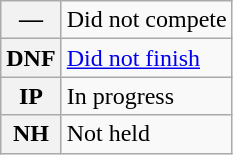<table class="wikitable">
<tr>
<th scope="row">—</th>
<td>Did not compete</td>
</tr>
<tr>
<th scope="row">DNF</th>
<td><a href='#'>Did not finish</a></td>
</tr>
<tr>
<th scope="row">IP</th>
<td>In progress</td>
</tr>
<tr>
<th scope="row">NH</th>
<td>Not held</td>
</tr>
</table>
